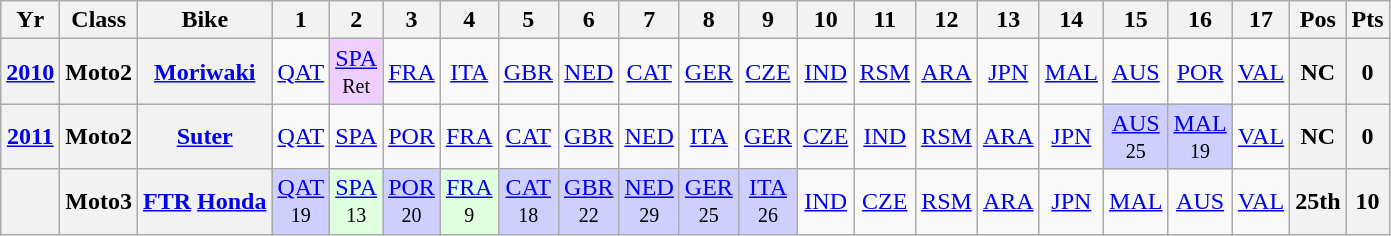<table class="wikitable" style="text-align:center">
<tr>
<th>Yr</th>
<th>Class</th>
<th>Bike</th>
<th>1</th>
<th>2</th>
<th>3</th>
<th>4</th>
<th>5</th>
<th>6</th>
<th>7</th>
<th>8</th>
<th>9</th>
<th>10</th>
<th>11</th>
<th>12</th>
<th>13</th>
<th>14</th>
<th>15</th>
<th>16</th>
<th>17</th>
<th>Pos</th>
<th>Pts</th>
</tr>
<tr>
<th align="left"><a href='#'>2010</a></th>
<th align="left">Moto2</th>
<th align="left"><a href='#'>Moriwaki</a></th>
<td><a href='#'>QAT</a></td>
<td style="background:#EFCFFF;"><a href='#'>SPA</a><br><small>Ret</small></td>
<td><a href='#'>FRA</a></td>
<td><a href='#'>ITA</a></td>
<td><a href='#'>GBR</a></td>
<td><a href='#'>NED</a></td>
<td><a href='#'>CAT</a></td>
<td><a href='#'>GER</a></td>
<td><a href='#'>CZE</a></td>
<td><a href='#'>IND</a></td>
<td><a href='#'>RSM</a></td>
<td><a href='#'>ARA</a></td>
<td><a href='#'>JPN</a></td>
<td><a href='#'>MAL</a></td>
<td><a href='#'>AUS</a></td>
<td><a href='#'>POR</a></td>
<td><a href='#'>VAL</a></td>
<th>NC</th>
<th>0</th>
</tr>
<tr>
<th align="left"><a href='#'>2011</a></th>
<th align="left">Moto2</th>
<th align="left"><a href='#'>Suter</a></th>
<td><a href='#'>QAT</a></td>
<td><a href='#'>SPA</a></td>
<td><a href='#'>POR</a></td>
<td><a href='#'>FRA</a></td>
<td><a href='#'>CAT</a></td>
<td><a href='#'>GBR</a></td>
<td><a href='#'>NED</a></td>
<td><a href='#'>ITA</a></td>
<td><a href='#'>GER</a></td>
<td><a href='#'>CZE</a></td>
<td><a href='#'>IND</a></td>
<td><a href='#'>RSM</a></td>
<td><a href='#'>ARA</a></td>
<td><a href='#'>JPN</a></td>
<td style="background:#cfcfff;"><a href='#'>AUS</a><br><small>25</small></td>
<td style="background:#cfcfff;"><a href='#'>MAL</a><br><small>19</small></td>
<td><a href='#'>VAL</a></td>
<th>NC</th>
<th>0</th>
</tr>
<tr>
<th align="left"></th>
<th align="left">Moto3</th>
<th align="left"><a href='#'>FTR</a> <a href='#'>Honda</a></th>
<td style="background:#cfcfff;"><a href='#'>QAT</a><br><small>19</small></td>
<td style="background:#dfffdf;"><a href='#'>SPA</a><br><small>13</small></td>
<td style="background:#cfcfff;"><a href='#'>POR</a><br><small>20</small></td>
<td style="background:#dfffdf;"><a href='#'>FRA</a><br><small>9</small></td>
<td style="background:#cfcfff;"><a href='#'>CAT</a><br><small>18</small></td>
<td style="background:#cfcfff;"><a href='#'>GBR</a><br><small>22</small></td>
<td style="background:#cfcfff;"><a href='#'>NED</a><br><small>29</small></td>
<td style="background:#cfcfff;"><a href='#'>GER</a><br><small>25</small></td>
<td style="background:#cfcfff;"><a href='#'>ITA</a><br><small>26</small></td>
<td><a href='#'>IND</a></td>
<td><a href='#'>CZE</a></td>
<td><a href='#'>RSM</a></td>
<td><a href='#'>ARA</a></td>
<td><a href='#'>JPN</a></td>
<td><a href='#'>MAL</a></td>
<td><a href='#'>AUS</a></td>
<td><a href='#'>VAL</a></td>
<th>25th</th>
<th>10</th>
</tr>
</table>
